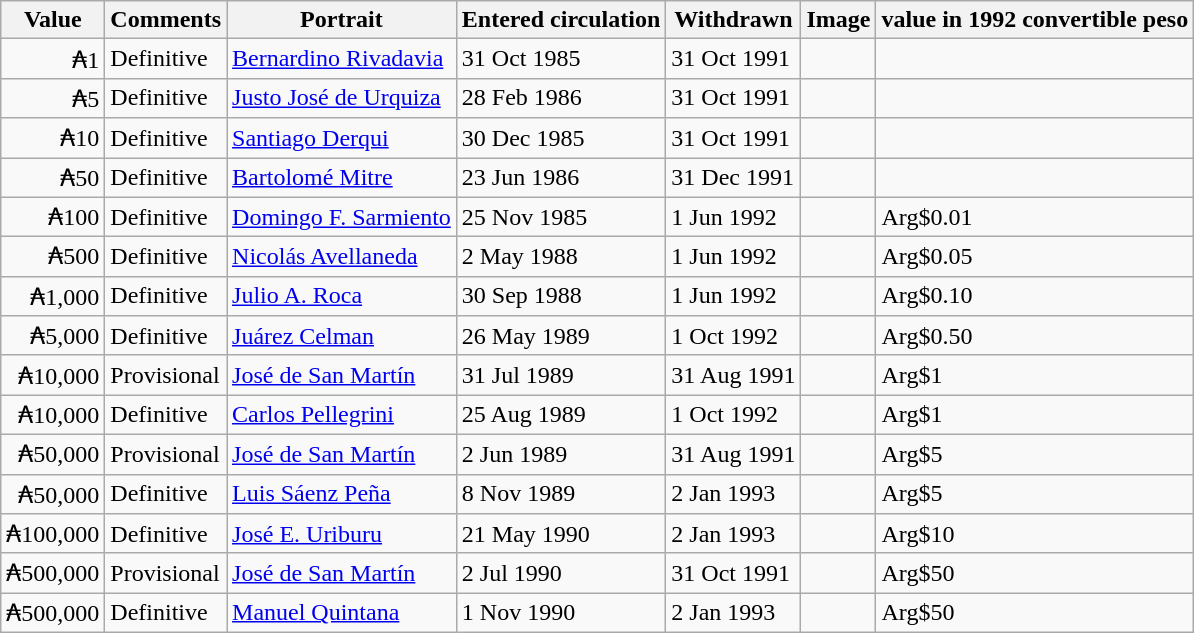<table class="wikitable">
<tr>
<th>Value</th>
<th>Comments</th>
<th>Portrait</th>
<th>Entered circulation</th>
<th>Withdrawn</th>
<th>Image</th>
<th>value in 1992 convertible peso</th>
</tr>
<tr>
<td align="right">₳1</td>
<td>Definitive</td>
<td><a href='#'>Bernardino Rivadavia</a></td>
<td>31 Oct 1985</td>
<td>31 Oct 1991</td>
<td></td>
<td></td>
</tr>
<tr>
<td align="right">₳5</td>
<td>Definitive</td>
<td><a href='#'>Justo José de Urquiza</a></td>
<td>28 Feb 1986</td>
<td>31 Oct 1991</td>
<td></td>
<td></td>
</tr>
<tr>
<td align="right">₳10</td>
<td>Definitive</td>
<td><a href='#'>Santiago Derqui</a></td>
<td>30 Dec 1985</td>
<td>31 Oct 1991</td>
<td></td>
<td></td>
</tr>
<tr>
<td align="right">₳50</td>
<td>Definitive</td>
<td><a href='#'>Bartolomé Mitre</a></td>
<td>23 Jun 1986</td>
<td>31 Dec 1991</td>
<td></td>
<td></td>
</tr>
<tr>
<td align="right">₳100</td>
<td>Definitive</td>
<td><a href='#'>Domingo F. Sarmiento</a></td>
<td>25 Nov 1985</td>
<td>1 Jun 1992</td>
<td></td>
<td>Arg$0.01</td>
</tr>
<tr>
<td align="right">₳500</td>
<td>Definitive</td>
<td><a href='#'>Nicolás Avellaneda</a></td>
<td>2 May 1988</td>
<td>1 Jun 1992</td>
<td></td>
<td>Arg$0.05</td>
</tr>
<tr>
<td align="right">₳1,000</td>
<td>Definitive</td>
<td><a href='#'>Julio A. Roca</a></td>
<td>30 Sep 1988</td>
<td>1 Jun 1992</td>
<td></td>
<td>Arg$0.10</td>
</tr>
<tr>
<td align="right">₳5,000</td>
<td>Definitive</td>
<td><a href='#'>Juárez Celman</a></td>
<td>26 May 1989</td>
<td>1 Oct 1992</td>
<td></td>
<td>Arg$0.50</td>
</tr>
<tr>
<td align="right">₳10,000</td>
<td>Provisional</td>
<td><a href='#'>José de San Martín</a></td>
<td>31 Jul 1989</td>
<td>31 Aug 1991</td>
<td></td>
<td>Arg$1</td>
</tr>
<tr>
<td align="right">₳10,000</td>
<td>Definitive</td>
<td><a href='#'>Carlos Pellegrini</a></td>
<td>25 Aug 1989</td>
<td>1 Oct 1992</td>
<td></td>
<td>Arg$1</td>
</tr>
<tr>
<td align="right">₳50,000</td>
<td>Provisional</td>
<td><a href='#'>José de San Martín</a></td>
<td>2 Jun 1989</td>
<td>31 Aug 1991</td>
<td></td>
<td>Arg$5</td>
</tr>
<tr>
<td align="right">₳50,000</td>
<td>Definitive</td>
<td><a href='#'>Luis Sáenz Peña</a></td>
<td>8 Nov 1989</td>
<td>2 Jan 1993</td>
<td> </td>
<td>Arg$5</td>
</tr>
<tr>
<td align="right">₳100,000</td>
<td>Definitive</td>
<td><a href='#'>José E. Uriburu</a></td>
<td>21 May 1990</td>
<td>2 Jan 1993</td>
<td></td>
<td>Arg$10</td>
</tr>
<tr>
<td align="right">₳500,000</td>
<td>Provisional</td>
<td><a href='#'>José de San Martín</a></td>
<td>2 Jul 1990</td>
<td>31 Oct 1991</td>
<td> </td>
<td>Arg$50</td>
</tr>
<tr>
<td align="right">₳500,000</td>
<td>Definitive</td>
<td><a href='#'>Manuel Quintana</a></td>
<td>1 Nov 1990</td>
<td>2 Jan 1993</td>
<td></td>
<td>Arg$50</td>
</tr>
</table>
